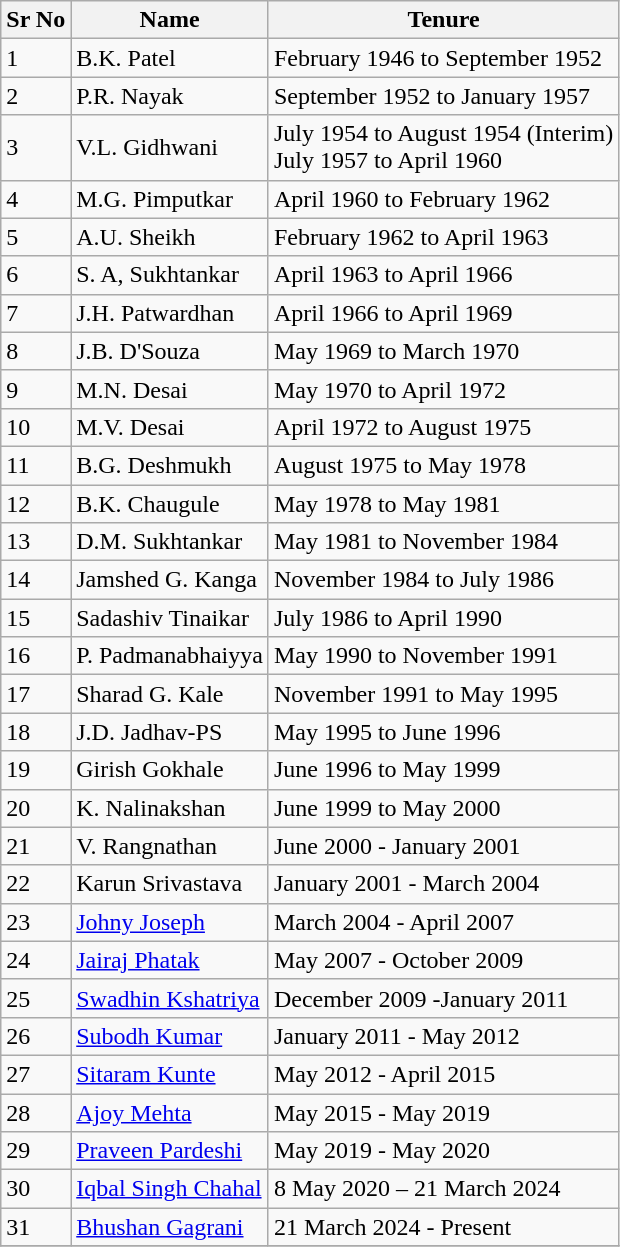<table class="wikitable sortable">
<tr>
<th>Sr No</th>
<th>Name</th>
<th>Tenure</th>
</tr>
<tr>
<td>1</td>
<td>B.K. Patel</td>
<td>February 1946 to September 1952</td>
</tr>
<tr>
<td>2</td>
<td>P.R. Nayak</td>
<td>September 1952 to January 1957</td>
</tr>
<tr>
<td>3</td>
<td>V.L. Gidhwani</td>
<td>July 1954 to August 1954 (Interim)<br>July 1957 to April 1960</td>
</tr>
<tr>
<td>4</td>
<td>M.G. Pimputkar</td>
<td>April 1960 to February 1962</td>
</tr>
<tr>
<td>5</td>
<td>A.U. Sheikh</td>
<td>February 1962 to April 1963</td>
</tr>
<tr>
<td>6</td>
<td>S. A, Sukhtankar</td>
<td>April 1963 to April 1966</td>
</tr>
<tr>
<td>7</td>
<td>J.H. Patwardhan</td>
<td>April 1966 to April 1969</td>
</tr>
<tr>
<td>8</td>
<td>J.B. D'Souza</td>
<td>May 1969 to March 1970</td>
</tr>
<tr>
<td>9</td>
<td>M.N. Desai</td>
<td>May 1970 to April 1972</td>
</tr>
<tr>
<td>10</td>
<td>M.V. Desai</td>
<td>April 1972 to August 1975</td>
</tr>
<tr>
<td>11</td>
<td>B.G. Deshmukh</td>
<td>August 1975 to May 1978</td>
</tr>
<tr>
<td>12</td>
<td>B.K. Chaugule</td>
<td>May 1978 to May 1981</td>
</tr>
<tr>
<td>13</td>
<td>D.M. Sukhtankar</td>
<td>May 1981 to November 1984</td>
</tr>
<tr>
<td>14</td>
<td>Jamshed G. Kanga</td>
<td>November 1984 to July 1986</td>
</tr>
<tr>
<td>15</td>
<td>Sadashiv Tinaikar</td>
<td>July 1986 to April 1990</td>
</tr>
<tr>
<td>16</td>
<td>P. Padmanabhaiyya</td>
<td>May 1990 to November 1991</td>
</tr>
<tr>
<td>17</td>
<td>Sharad G. Kale</td>
<td>November 1991 to May 1995</td>
</tr>
<tr>
<td>18</td>
<td>J.D. Jadhav-PS</td>
<td>May 1995 to June 1996</td>
</tr>
<tr>
<td>19</td>
<td>Girish Gokhale</td>
<td>June 1996 to May 1999</td>
</tr>
<tr>
<td>20</td>
<td>K. Nalinakshan</td>
<td>June 1999 to May 2000</td>
</tr>
<tr>
<td>21</td>
<td>V. Rangnathan</td>
<td>June 2000 - January 2001</td>
</tr>
<tr>
<td>22</td>
<td>Karun Srivastava</td>
<td>January 2001 - March 2004</td>
</tr>
<tr>
<td>23</td>
<td><a href='#'>Johny Joseph</a></td>
<td>March 2004 -  April 2007</td>
</tr>
<tr>
<td>24</td>
<td><a href='#'>Jairaj Phatak</a></td>
<td>May 2007 - October 2009</td>
</tr>
<tr>
<td>25</td>
<td><a href='#'>Swadhin Kshatriya</a></td>
<td>December 2009 -January 2011</td>
</tr>
<tr>
<td>26</td>
<td><a href='#'>Subodh Kumar</a></td>
<td>January 2011 - May 2012</td>
</tr>
<tr>
<td>27</td>
<td><a href='#'>Sitaram Kunte</a></td>
<td>May 2012 - April 2015</td>
</tr>
<tr>
<td>28</td>
<td><a href='#'>Ajoy Mehta</a></td>
<td>May 2015 - May 2019</td>
</tr>
<tr>
<td>29</td>
<td><a href='#'>Praveen Pardeshi</a></td>
<td>May 2019 - May 2020</td>
</tr>
<tr>
<td>30</td>
<td><a href='#'>Iqbal Singh Chahal</a></td>
<td>8 May 2020 – 21 March 2024</td>
</tr>
<tr>
<td>31</td>
<td><a href='#'>Bhushan Gagrani</a></td>
<td>21 March 2024 - Present</td>
</tr>
<tr>
</tr>
</table>
